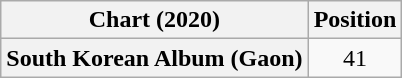<table class="wikitable plainrowheaders" style="text-align:center">
<tr>
<th scope="col">Chart (2020)</th>
<th scope="col">Position</th>
</tr>
<tr>
<th scope="row">South Korean Album (Gaon)</th>
<td>41</td>
</tr>
</table>
